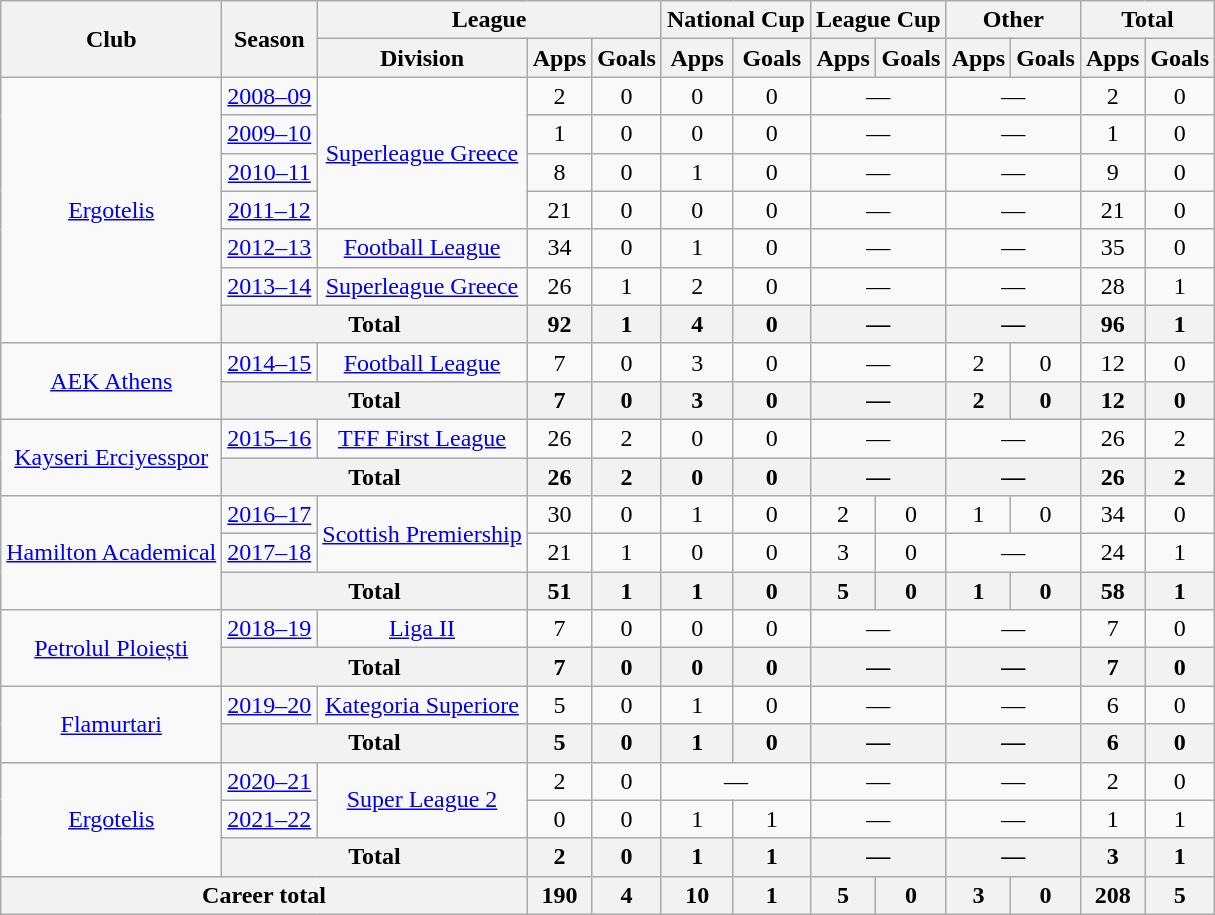<table class="wikitable" style="text-align:center">
<tr>
<th rowspan="2">Club</th>
<th rowspan="2">Season</th>
<th colspan="3">League</th>
<th colspan="2">National Cup</th>
<th colspan="2">League Cup</th>
<th colspan="2">Other</th>
<th colspan="2">Total</th>
</tr>
<tr>
<th>Division</th>
<th>Apps</th>
<th>Goals</th>
<th>Apps</th>
<th>Goals</th>
<th>Apps</th>
<th>Goals</th>
<th>Apps</th>
<th>Goals</th>
<th>Apps</th>
<th>Goals</th>
</tr>
<tr>
<td rowspan="7"><a href='#'>Ergotelis</a></td>
<td><a href='#'>2008–09</a></td>
<td rowspan="4"><a href='#'>Superleague Greece</a></td>
<td>2</td>
<td>0</td>
<td>0</td>
<td>0</td>
<td colspan="2">—</td>
<td colspan="2">—</td>
<td>2</td>
<td>0</td>
</tr>
<tr>
<td><a href='#'>2009–10</a></td>
<td>1</td>
<td>0</td>
<td>0</td>
<td>0</td>
<td colspan="2">—</td>
<td colspan="2">—</td>
<td>1</td>
<td>0</td>
</tr>
<tr>
<td><a href='#'>2010–11</a></td>
<td>8</td>
<td>0</td>
<td>1</td>
<td>0</td>
<td colspan="2">—</td>
<td colspan="2">—</td>
<td>9</td>
<td>0</td>
</tr>
<tr>
<td><a href='#'>2011–12</a></td>
<td>21</td>
<td>0</td>
<td>0</td>
<td>0</td>
<td colspan="2">—</td>
<td colspan="2">—</td>
<td>21</td>
<td>0</td>
</tr>
<tr>
<td><a href='#'>2012–13</a></td>
<td><a href='#'>Football League</a></td>
<td>34</td>
<td>0</td>
<td>1</td>
<td>0</td>
<td colspan="2">—</td>
<td colspan="2">—</td>
<td>35</td>
<td>0</td>
</tr>
<tr>
<td><a href='#'>2013–14</a></td>
<td><a href='#'>Superleague Greece</a></td>
<td>26</td>
<td>1</td>
<td>2</td>
<td>0</td>
<td colspan="2">—</td>
<td colspan="2">—</td>
<td>28</td>
<td>1</td>
</tr>
<tr>
<th colspan="2">Total</th>
<th>92</th>
<th>1</th>
<th>4</th>
<th>0</th>
<th colspan="2">—</th>
<th colspan="2">—</th>
<th>96</th>
<th>1</th>
</tr>
<tr>
<td rowspan="2"><a href='#'>AEK Athens</a></td>
<td><a href='#'>2014–15</a></td>
<td><a href='#'>Football League</a></td>
<td>7</td>
<td>0</td>
<td>3</td>
<td>0</td>
<td colspan="2">—</td>
<td>2</td>
<td>0</td>
<td>12</td>
<td>0</td>
</tr>
<tr>
<th colspan="2">Total</th>
<th>7</th>
<th>0</th>
<th>3</th>
<th>0</th>
<th colspan="2">—</th>
<th>2</th>
<th>0</th>
<th>12</th>
<th>0</th>
</tr>
<tr>
<td rowspan="2"><a href='#'>Kayseri Erciyesspor</a></td>
<td><a href='#'>2015–16</a></td>
<td><a href='#'>TFF First League</a></td>
<td>26</td>
<td>2</td>
<td>0</td>
<td>0</td>
<td colspan="2">—</td>
<td colspan="2">—</td>
<td>26</td>
<td>2</td>
</tr>
<tr>
<th colspan="2">Total</th>
<th>26</th>
<th>2</th>
<th>0</th>
<th>0</th>
<th colspan="2">—</th>
<th colspan="2">—</th>
<th>26</th>
<th>2</th>
</tr>
<tr>
<td rowspan="3"><a href='#'>Hamilton Academical</a></td>
<td><a href='#'>2016–17</a></td>
<td rowspan="2"><a href='#'>Scottish Premiership</a></td>
<td>30</td>
<td>0</td>
<td>1</td>
<td>0</td>
<td>2</td>
<td>0</td>
<td>1</td>
<td>0</td>
<td>34</td>
<td>0</td>
</tr>
<tr>
<td><a href='#'>2017–18</a></td>
<td>21</td>
<td>1</td>
<td>0</td>
<td>0</td>
<td>3</td>
<td>0</td>
<td colspan="2">—</td>
<td>24</td>
<td>1</td>
</tr>
<tr>
<th colspan="2">Total</th>
<th>51</th>
<th>1</th>
<th>1</th>
<th>0</th>
<th>5</th>
<th>0</th>
<th>1</th>
<th>0</th>
<th>58</th>
<th>1</th>
</tr>
<tr>
<td rowspan="2"><a href='#'>Petrolul Ploiești</a></td>
<td><a href='#'>2018–19</a></td>
<td><a href='#'>Liga II</a></td>
<td>7</td>
<td>0</td>
<td>0</td>
<td>0</td>
<td colspan="2">—</td>
<td colspan="2">—</td>
<td>7</td>
<td>0</td>
</tr>
<tr>
<th colspan="2">Total</th>
<th>7</th>
<th>0</th>
<th>0</th>
<th>0</th>
<th colspan="2">—</th>
<th colspan="2">—</th>
<th>7</th>
<th>0</th>
</tr>
<tr>
<td rowspan="2"><a href='#'>Flamurtari</a></td>
<td><a href='#'>2019–20</a></td>
<td><a href='#'>Kategoria Superiore</a></td>
<td>5</td>
<td>0</td>
<td>1</td>
<td>0</td>
<td colspan="2">—</td>
<td colspan="2">—</td>
<td>6</td>
<td>0</td>
</tr>
<tr>
<th colspan="2">Total</th>
<th>5</th>
<th>0</th>
<th>1</th>
<th>0</th>
<th colspan="2">—</th>
<th colspan="2">—</th>
<th>6</th>
<th>0</th>
</tr>
<tr>
<td rowspan="3"><a href='#'>Ergotelis</a></td>
<td><a href='#'>2020–21</a></td>
<td rowspan="2"><a href='#'>Super League 2</a></td>
<td>2</td>
<td>0</td>
<td colspan="2">—</td>
<td colspan="2">—</td>
<td colspan="2">—</td>
<td>2</td>
<td>0</td>
</tr>
<tr>
<td><a href='#'>2021–22</a></td>
<td>0</td>
<td>0</td>
<td>1</td>
<td>1</td>
<td colspan="2">—</td>
<td colspan="2">—</td>
<td>1</td>
<td>1</td>
</tr>
<tr>
<th colspan="2">Total</th>
<th>2</th>
<th>0</th>
<th>1</th>
<th>1</th>
<th colspan="2">—</th>
<th colspan="2">—</th>
<th>3</th>
<th>1</th>
</tr>
<tr>
<th colspan="3">Career total</th>
<th>190</th>
<th>4</th>
<th>10</th>
<th>1</th>
<th>5</th>
<th>0</th>
<th>3</th>
<th>0</th>
<th>208</th>
<th>5</th>
</tr>
</table>
